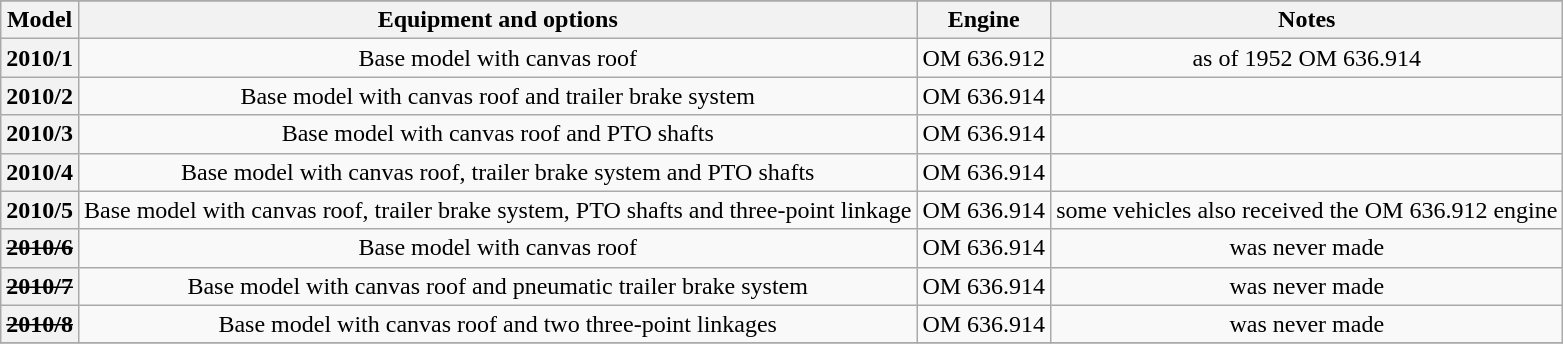<table class="wikitable sortable" style="text-align:center;">
<tr>
</tr>
<tr>
<th>Model</th>
<th>Equipment and options</th>
<th>Engine</th>
<th>Notes</th>
</tr>
<tr>
<th style="text-align:center;">2010/1</th>
<td>Base model with canvas roof</td>
<td>OM 636.912</td>
<td>as of 1952 OM 636.914</td>
</tr>
<tr>
<th style="text-align:center;">2010/2</th>
<td>Base model with canvas roof and trailer brake system</td>
<td>OM 636.914</td>
<td></td>
</tr>
<tr>
<th style="text-align:center;">2010/3</th>
<td>Base model with canvas roof and PTO shafts</td>
<td>OM 636.914</td>
<td></td>
</tr>
<tr>
<th style="text-align:center;">2010/4</th>
<td>Base model with canvas roof, trailer brake system and PTO shafts</td>
<td>OM 636.914</td>
<td></td>
</tr>
<tr>
<th style="text-align:center;">2010/5</th>
<td>Base model with canvas roof, trailer brake system, PTO shafts and three-point linkage</td>
<td>OM 636.914</td>
<td>some vehicles also received the OM 636.912 engine</td>
</tr>
<tr>
<th style="text-align:center;"><s>2010/6</s></th>
<td>Base model with canvas roof</td>
<td>OM 636.914</td>
<td>was never made</td>
</tr>
<tr>
<th style="text-align:center;"><s>2010/7</s></th>
<td>Base model with canvas roof and pneumatic trailer brake system</td>
<td>OM 636.914</td>
<td>was never made</td>
</tr>
<tr>
<th style="text-align:center;"><s>2010/8</s></th>
<td>Base model with canvas roof and two three-point linkages</td>
<td>OM 636.914</td>
<td>was never made</td>
</tr>
<tr>
</tr>
</table>
